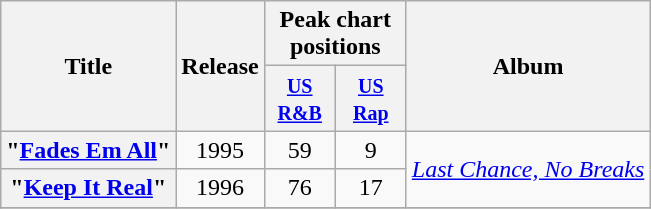<table class="wikitable plainrowheaders" style="text-align:center;">
<tr>
<th rowspan="2">Title</th>
<th rowspan="2">Release</th>
<th colspan="2">Peak chart positions</th>
<th rowspan="2">Album</th>
</tr>
<tr>
<th width="40"><small><a href='#'>US R&B</a></small></th>
<th width="40"><small><a href='#'>US Rap</a></small></th>
</tr>
<tr>
<th scope="row">"<a href='#'>Fades Em All</a>"</th>
<td align="center">1995</td>
<td align="center">59</td>
<td align="center">9</td>
<td align="center" rowspan="2"><em><a href='#'>Last Chance, No Breaks</a></em></td>
</tr>
<tr>
<th scope="row">"<a href='#'>Keep It Real</a>"</th>
<td align="center">1996</td>
<td align="center">76</td>
<td align="center">17</td>
</tr>
<tr>
</tr>
</table>
